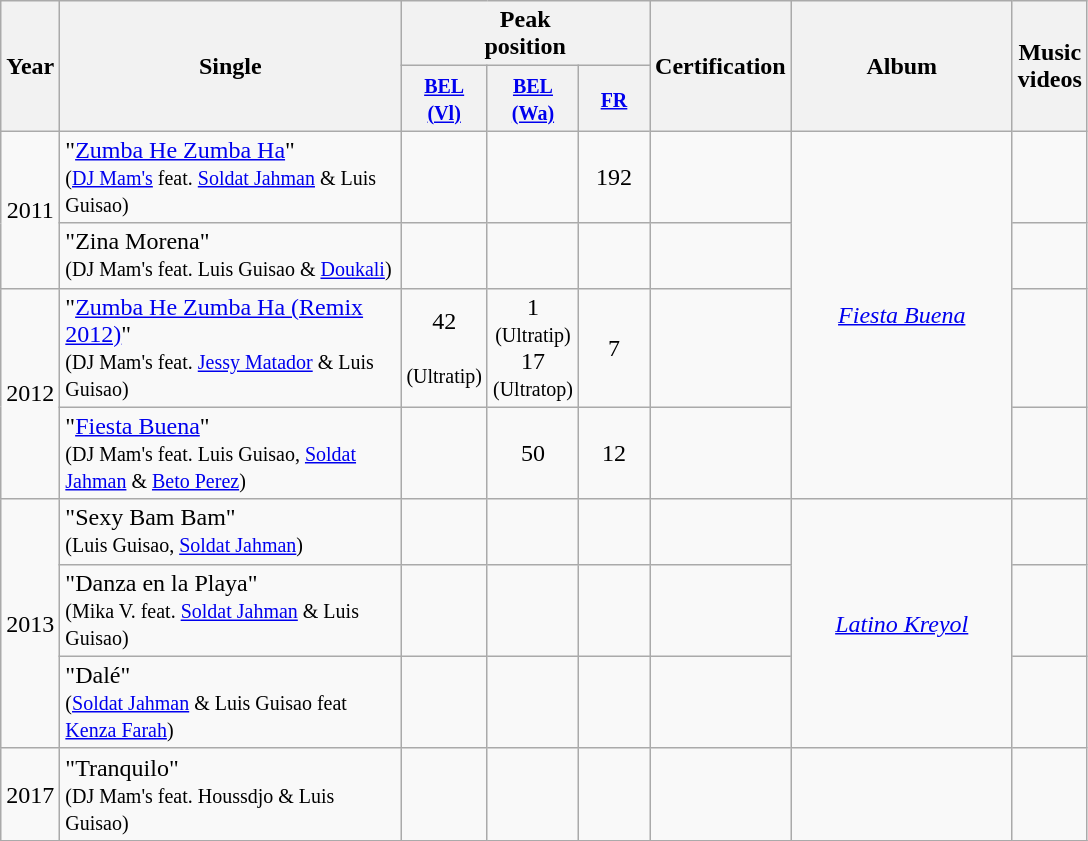<table class="wikitable">
<tr>
<th align="center" rowspan="2">Year</th>
<th align="center" rowspan="2" width="220">Single</th>
<th align="center" colspan="3">Peak<br>position<br></th>
<th align="center" rowspan="2" width="70">Certification</th>
<th align="center" rowspan="2" width="140">Album</th>
<th align="center" rowspan="2" width="40">Music<br>videos</th>
</tr>
<tr>
<th width="20"><small><a href='#'>BEL <br>(Vl)</a></small><br></th>
<th width="20"><small><a href='#'>BEL <br>(Wa)</a></small><br></th>
<th width="40"><small><a href='#'>FR</a></small><br></th>
</tr>
<tr>
<td align="center" rowspan="2">2011</td>
<td>"<a href='#'>Zumba He Zumba Ha</a>" <br><small>(<a href='#'>DJ Mam's</a> feat. <a href='#'>Soldat Jahman</a> & Luis Guisao)</small></td>
<td align="center"></td>
<td align="center"></td>
<td align="center">192</td>
<td align="center"></td>
<td align="center" rowspan="4"><em><a href='#'>Fiesta Buena</a></em></td>
<td align="center"><small></small></td>
</tr>
<tr>
<td>"Zina Morena" <br><small>(DJ Mam's feat. Luis Guisao & <a href='#'>Doukali</a>)</small></td>
<td align="center"></td>
<td align="center"></td>
<td align="center"></td>
<td align="center"></td>
<td align="center"><small></small></td>
</tr>
<tr>
<td align="center" rowspan="2">2012</td>
<td>"<a href='#'>Zumba He Zumba Ha (Remix 2012)</a>" <br><small>(DJ Mam's feat. <a href='#'>Jessy Matador</a> & Luis Guisao)</small></td>
<td align="center">42<br> <br><small>(Ultratip)</small></td>
<td align="center">1 <br><small>(Ultratip)</small><br>17<br><small>(Ultratop)</small></td>
<td align="center">7</td>
<td align="center"></td>
<td align="center"><small></small></td>
</tr>
<tr>
<td>"<a href='#'>Fiesta Buena</a>" <br><small>(DJ Mam's feat. Luis Guisao, <a href='#'>Soldat Jahman</a> & <a href='#'>Beto Perez</a>)</small></td>
<td align="center"></td>
<td align="center">50</td>
<td align="center">12</td>
<td align="center"></td>
<td align="center"><small></small></td>
</tr>
<tr>
<td align="center" rowspan="3">2013</td>
<td>"Sexy Bam Bam" <br><small>(Luis Guisao, <a href='#'>Soldat Jahman</a>)</small></td>
<td align="center"></td>
<td align="center"></td>
<td align="center"></td>
<td align="center"></td>
<td align="center" rowspan="3"><em><a href='#'>Latino Kreyol</a></em></td>
<td align="center"><small></small></td>
</tr>
<tr>
<td>"Danza en la Playa" <br><small>(Mika V. feat. <a href='#'>Soldat Jahman</a> & Luis Guisao)</small></td>
<td align="center"></td>
<td align="center"></td>
<td align="center"></td>
<td align="center"></td>
<td align="center"></td>
</tr>
<tr>
<td>"Dalé" <br><small>(<a href='#'>Soldat Jahman</a> & Luis Guisao feat <a href='#'>Kenza Farah</a>)</small></td>
<td align="center"></td>
<td align="center"></td>
<td align="center"></td>
<td align="center"></td>
<td align="center"><small></small></td>
</tr>
<tr>
<td align="center">2017</td>
<td>"Tranquilo" <br><small>(DJ Mam's feat. Houssdjo & Luis Guisao)</small></td>
<td align="center"></td>
<td align="center"></td>
<td align="center"></td>
<td align="center"></td>
<td align="center"></td>
<td align="center"></td>
</tr>
<tr>
</tr>
</table>
